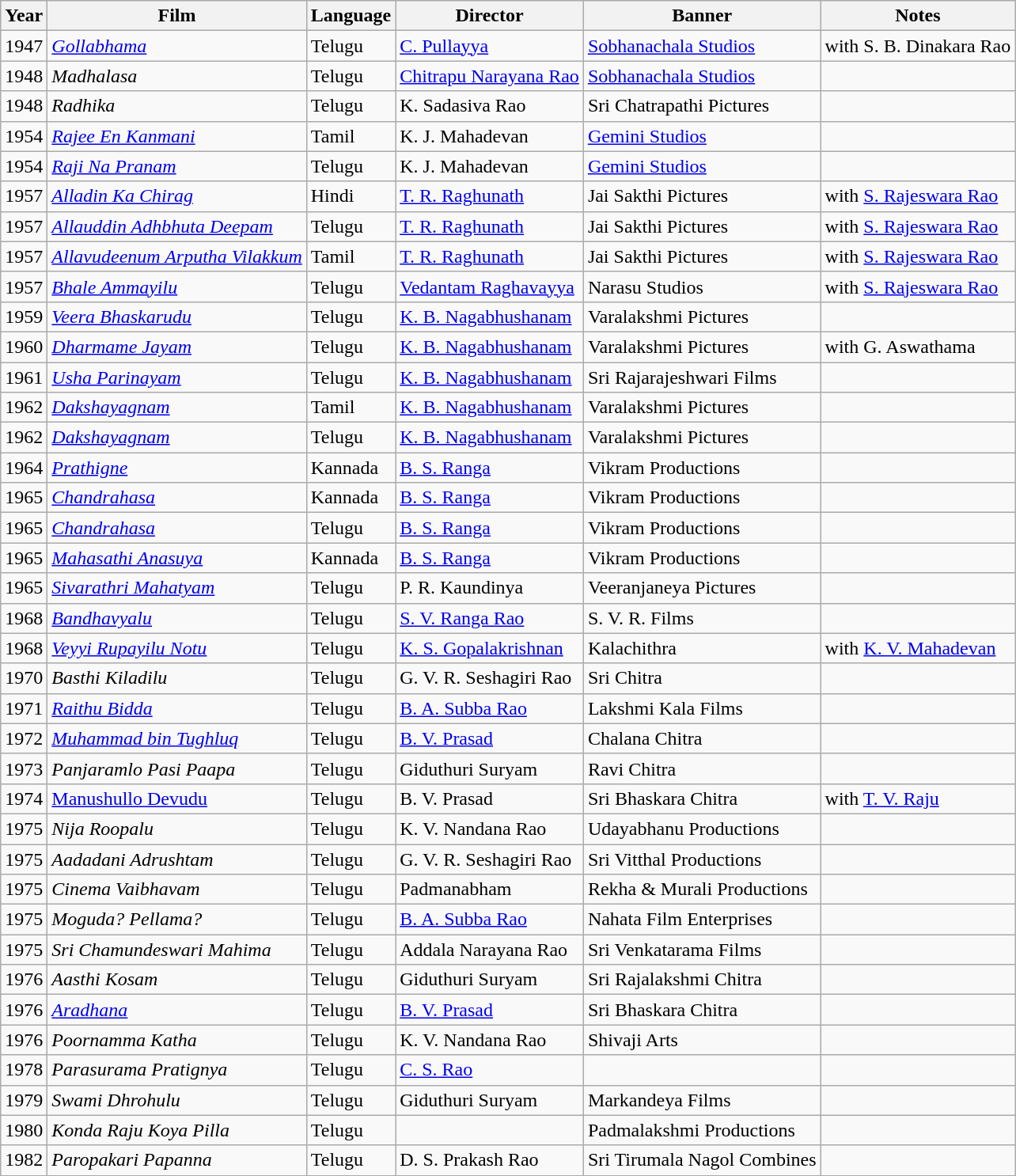<table class="wikitable sortable">
<tr>
<th>Year</th>
<th>Film</th>
<th>Language</th>
<th>Director</th>
<th>Banner</th>
<th>Notes</th>
</tr>
<tr>
<td>1947</td>
<td><em><a href='#'>Gollabhama</a></em></td>
<td>Telugu</td>
<td><a href='#'>C. Pullayya</a></td>
<td><a href='#'>Sobhanachala Studios</a></td>
<td>with S. B. Dinakara Rao</td>
</tr>
<tr>
<td>1948</td>
<td><em>Madhalasa</em></td>
<td>Telugu</td>
<td><a href='#'>Chitrapu Narayana Rao</a></td>
<td><a href='#'>Sobhanachala Studios</a></td>
<td></td>
</tr>
<tr>
<td>1948</td>
<td><em>Radhika</em></td>
<td>Telugu</td>
<td>K. Sadasiva Rao</td>
<td>Sri Chatrapathi Pictures</td>
<td></td>
</tr>
<tr>
<td>1954</td>
<td><em><a href='#'>Rajee En Kanmani</a></em></td>
<td>Tamil</td>
<td>K. J. Mahadevan</td>
<td><a href='#'>Gemini Studios</a></td>
<td></td>
</tr>
<tr>
<td>1954</td>
<td><em><a href='#'>Raji Na Pranam</a></em></td>
<td>Telugu</td>
<td>K. J. Mahadevan</td>
<td><a href='#'>Gemini Studios</a></td>
<td></td>
</tr>
<tr>
<td>1957</td>
<td><em><a href='#'>Alladin Ka Chirag</a></em></td>
<td>Hindi</td>
<td><a href='#'>T. R. Raghunath</a></td>
<td>Jai Sakthi Pictures</td>
<td>with <a href='#'>S. Rajeswara Rao</a></td>
</tr>
<tr>
<td>1957</td>
<td><em><a href='#'>Allauddin Adhbhuta Deepam</a></em></td>
<td>Telugu</td>
<td><a href='#'>T. R. Raghunath</a></td>
<td>Jai Sakthi Pictures</td>
<td>with <a href='#'>S. Rajeswara Rao</a></td>
</tr>
<tr>
<td>1957</td>
<td><em><a href='#'>Allavudeenum Arputha Vilakkum</a></em></td>
<td>Tamil</td>
<td><a href='#'>T. R. Raghunath</a></td>
<td>Jai Sakthi Pictures</td>
<td>with <a href='#'>S. Rajeswara Rao</a></td>
</tr>
<tr>
<td>1957</td>
<td><em><a href='#'>Bhale Ammayilu</a></em></td>
<td>Telugu</td>
<td><a href='#'>Vedantam Raghavayya</a></td>
<td>Narasu Studios</td>
<td>with <a href='#'>S. Rajeswara Rao</a></td>
</tr>
<tr>
<td>1959</td>
<td><em><a href='#'>Veera Bhaskarudu</a></em></td>
<td>Telugu</td>
<td><a href='#'>K. B. Nagabhushanam</a></td>
<td>Varalakshmi Pictures</td>
<td></td>
</tr>
<tr>
<td>1960</td>
<td><em><a href='#'>Dharmame Jayam</a></em></td>
<td>Telugu</td>
<td><a href='#'>K. B. Nagabhushanam</a></td>
<td>Varalakshmi Pictures</td>
<td>with G. Aswathama</td>
</tr>
<tr>
<td>1961</td>
<td><em><a href='#'>Usha Parinayam</a></em></td>
<td>Telugu</td>
<td><a href='#'>K. B. Nagabhushanam</a></td>
<td>Sri Rajarajeshwari Films</td>
<td></td>
</tr>
<tr>
<td>1962</td>
<td><em><a href='#'>Dakshayagnam</a></em></td>
<td>Tamil</td>
<td><a href='#'>K. B. Nagabhushanam</a></td>
<td>Varalakshmi Pictures</td>
<td></td>
</tr>
<tr>
<td>1962</td>
<td><em><a href='#'>Dakshayagnam</a></em></td>
<td>Telugu</td>
<td><a href='#'>K. B. Nagabhushanam</a></td>
<td>Varalakshmi Pictures</td>
<td></td>
</tr>
<tr>
<td>1964</td>
<td><em><a href='#'>Prathigne</a></em></td>
<td>Kannada</td>
<td><a href='#'>B. S. Ranga</a></td>
<td>Vikram Productions</td>
<td></td>
</tr>
<tr>
<td>1965</td>
<td><em><a href='#'>Chandrahasa</a></em></td>
<td>Kannada</td>
<td><a href='#'>B. S. Ranga</a></td>
<td>Vikram Productions</td>
<td></td>
</tr>
<tr>
<td>1965</td>
<td><em><a href='#'>Chandrahasa</a></em></td>
<td>Telugu</td>
<td><a href='#'>B. S. Ranga</a></td>
<td>Vikram Productions</td>
<td></td>
</tr>
<tr>
<td>1965</td>
<td><em><a href='#'>Mahasathi Anasuya</a></em></td>
<td>Kannada</td>
<td><a href='#'>B. S. Ranga</a></td>
<td>Vikram Productions</td>
<td></td>
</tr>
<tr>
<td>1965</td>
<td><em><a href='#'>Sivarathri Mahatyam</a></em></td>
<td>Telugu</td>
<td>P. R. Kaundinya</td>
<td>Veeranjaneya Pictures</td>
<td></td>
</tr>
<tr>
<td>1968</td>
<td><em><a href='#'>Bandhavyalu</a></em></td>
<td>Telugu</td>
<td><a href='#'>S. V. Ranga Rao</a></td>
<td>S. V. R. Films</td>
<td></td>
</tr>
<tr>
<td>1968</td>
<td><em><a href='#'>Veyyi Rupayilu Notu</a></em></td>
<td>Telugu</td>
<td><a href='#'>K. S. Gopalakrishnan</a></td>
<td>Kalachithra</td>
<td>with <a href='#'>K. V. Mahadevan</a></td>
</tr>
<tr>
<td>1970</td>
<td><em>Basthi Kiladilu</em></td>
<td>Telugu</td>
<td>G. V. R. Seshagiri Rao</td>
<td>Sri Chitra</td>
<td></td>
</tr>
<tr>
<td>1971</td>
<td><em><a href='#'>Raithu Bidda</a></em></td>
<td>Telugu</td>
<td><a href='#'>B. A. Subba Rao</a></td>
<td>Lakshmi Kala Films</td>
<td></td>
</tr>
<tr>
<td>1972</td>
<td><em><a href='#'>Muhammad bin Tughluq</a></em></td>
<td>Telugu</td>
<td><a href='#'>B. V. Prasad</a></td>
<td>Chalana Chitra</td>
<td></td>
</tr>
<tr>
<td>1973</td>
<td><em>Panjaramlo Pasi Paapa</em></td>
<td>Telugu</td>
<td>Giduthuri Suryam</td>
<td>Ravi Chitra</td>
<td></td>
</tr>
<tr>
<td>1974</td>
<td><a href='#'>Manushullo Devudu</a></td>
<td>Telugu</td>
<td>B. V. Prasad</td>
<td>Sri Bhaskara Chitra</td>
<td>with <a href='#'>T. V. Raju</a></td>
</tr>
<tr>
<td>1975</td>
<td><em>Nija Roopalu</em></td>
<td>Telugu</td>
<td>K. V. Nandana Rao</td>
<td>Udayabhanu Productions</td>
<td></td>
</tr>
<tr>
<td>1975</td>
<td><em>Aadadani Adrushtam</em></td>
<td>Telugu</td>
<td>G. V. R. Seshagiri Rao</td>
<td>Sri Vitthal Productions</td>
<td></td>
</tr>
<tr>
<td>1975</td>
<td><em>Cinema Vaibhavam</em></td>
<td>Telugu</td>
<td>Padmanabham</td>
<td>Rekha & Murali Productions</td>
<td></td>
</tr>
<tr>
<td>1975</td>
<td><em>Moguda? Pellama?</em></td>
<td>Telugu</td>
<td><a href='#'>B. A. Subba Rao</a></td>
<td>Nahata Film Enterprises</td>
<td></td>
</tr>
<tr>
<td>1975</td>
<td><em>Sri Chamundeswari Mahima</em></td>
<td>Telugu</td>
<td>Addala Narayana Rao</td>
<td>Sri Venkatarama Films</td>
<td></td>
</tr>
<tr>
<td>1976</td>
<td><em>Aasthi Kosam</em></td>
<td>Telugu</td>
<td>Giduthuri Suryam</td>
<td>Sri Rajalakshmi Chitra</td>
<td></td>
</tr>
<tr>
<td>1976</td>
<td><em><a href='#'>Aradhana</a></em></td>
<td>Telugu</td>
<td><a href='#'>B. V. Prasad</a></td>
<td>Sri Bhaskara Chitra</td>
<td></td>
</tr>
<tr>
<td>1976</td>
<td><em>Poornamma Katha</em></td>
<td>Telugu</td>
<td>K. V. Nandana Rao</td>
<td>Shivaji Arts</td>
<td></td>
</tr>
<tr>
<td>1978</td>
<td><em>Parasurama Pratignya</em></td>
<td>Telugu</td>
<td><a href='#'>C. S. Rao</a></td>
<td></td>
<td></td>
</tr>
<tr>
<td>1979</td>
<td><em>Swami Dhrohulu</em></td>
<td>Telugu</td>
<td>Giduthuri Suryam</td>
<td>Markandeya Films</td>
<td></td>
</tr>
<tr>
<td>1980</td>
<td><em>Konda Raju Koya Pilla</em></td>
<td>Telugu</td>
<td></td>
<td>Padmalakshmi Productions</td>
<td></td>
</tr>
<tr>
<td>1982</td>
<td><em>Paropakari Papanna</em></td>
<td>Telugu</td>
<td>D. S. Prakash Rao</td>
<td>Sri Tirumala Nagol Combines</td>
<td></td>
</tr>
<tr>
</tr>
</table>
